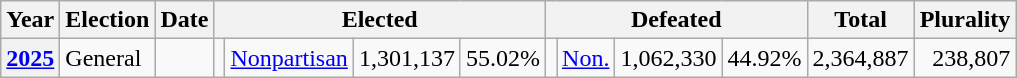<table class="wikitable">
<tr>
<th>Year</th>
<th>Election</th>
<th>Date</th>
<th colspan="4">Elected</th>
<th colspan="4">Defeated</th>
<th>Total</th>
<th>Plurality</th>
</tr>
<tr>
<th valign="top"><a href='#'>2025</a></th>
<td valign="top">General</td>
<td valign="top"></td>
<td valign="top"></td>
<td valign="top" ><a href='#'>Nonpartisan</a></td>
<td align="right" valign="top">1,301,137</td>
<td align="right" valign="top">55.02%</td>
<td valign="top"></td>
<td valign="top" ><a href='#'>Non.</a></td>
<td align="right" valign="top">1,062,330</td>
<td align="right" valign="top">44.92%</td>
<td align="right" valign="top">2,364,887</td>
<td align="right" valign="top">238,807</td>
</tr>
</table>
